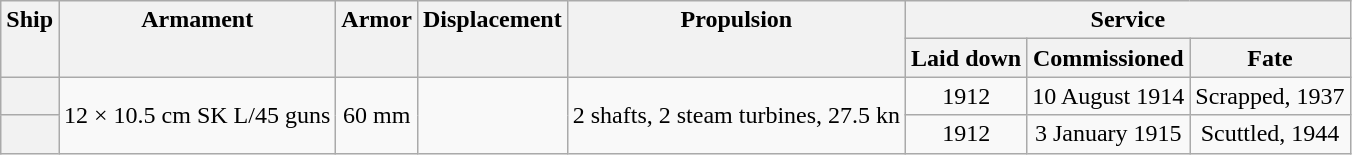<table class="wikitable plainrowheaders" style="text-align: center;">
<tr valign="top">
<th scope="col" rowspan="2">Ship</th>
<th scope="col" rowspan="2">Armament</th>
<th scope="col" rowspan="2">Armor</th>
<th scope="col" rowspan="2">Displacement</th>
<th scope="col" rowspan="2">Propulsion</th>
<th scope="col" colspan="3">Service</th>
</tr>
<tr valign="top">
<th scope="col">Laid down</th>
<th scope="col">Commissioned</th>
<th scope="col">Fate</th>
</tr>
<tr valign="center">
<th scope="row"></th>
<td rowspan="2">12 × 10.5 cm SK L/45 guns</td>
<td rowspan="2">60 mm</td>
<td rowspan="2"></td>
<td rowspan="2">2 shafts, 2 steam turbines, 27.5 kn</td>
<td>1912</td>
<td>10 August 1914</td>
<td>Scrapped, 1937</td>
</tr>
<tr valign="center">
<th scope="row"></th>
<td>1912</td>
<td>3 January 1915</td>
<td>Scuttled, 1944</td>
</tr>
</table>
